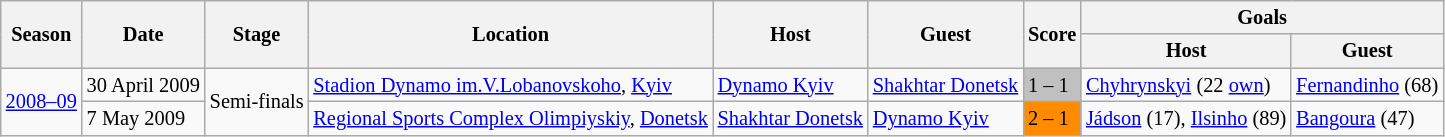<table class="wikitable collapsible autocollapse" style="text-align:left; font-size:85%">
<tr>
<th rowspan=2>Season</th>
<th rowspan=2>Date</th>
<th rowspan=2>Stage</th>
<th rowspan=2>Location</th>
<th rowspan=2>Host</th>
<th rowspan=2>Guest</th>
<th rowspan=2>Score</th>
<th colspan=2>Goals</th>
</tr>
<tr>
<th>Host</th>
<th>Guest</th>
</tr>
<tr>
<td rowspan=2><a href='#'>2008–09</a></td>
<td>30 April 2009</td>
<td rowspan=2>Semi-finals</td>
<td><a href='#'>Stadion Dynamo im.V.Lobanovskoho</a>, <a href='#'>Kyiv</a></td>
<td><a href='#'>Dynamo Kyiv</a></td>
<td><a href='#'>Shakhtar Donetsk</a></td>
<td bgcolor=silver><span>1 – 1</span></td>
<td><a href='#'>Chyhrynskyi</a> (22 <a href='#'>own</a>)</td>
<td><a href='#'>Fernandinho</a> (68)</td>
</tr>
<tr>
<td>7 May 2009</td>
<td><a href='#'>Regional Sports Complex Olimpiyskiy</a>, <a href='#'>Donetsk</a></td>
<td><a href='#'>Shakhtar Donetsk</a></td>
<td><a href='#'>Dynamo Kyiv</a></td>
<td bgcolor=#ff8c00><span>2 – 1</span></td>
<td><a href='#'>Jádson</a> (17), <a href='#'>Ilsinho</a> (89)</td>
<td><a href='#'>Bangoura</a> (47)</td>
</tr>
</table>
